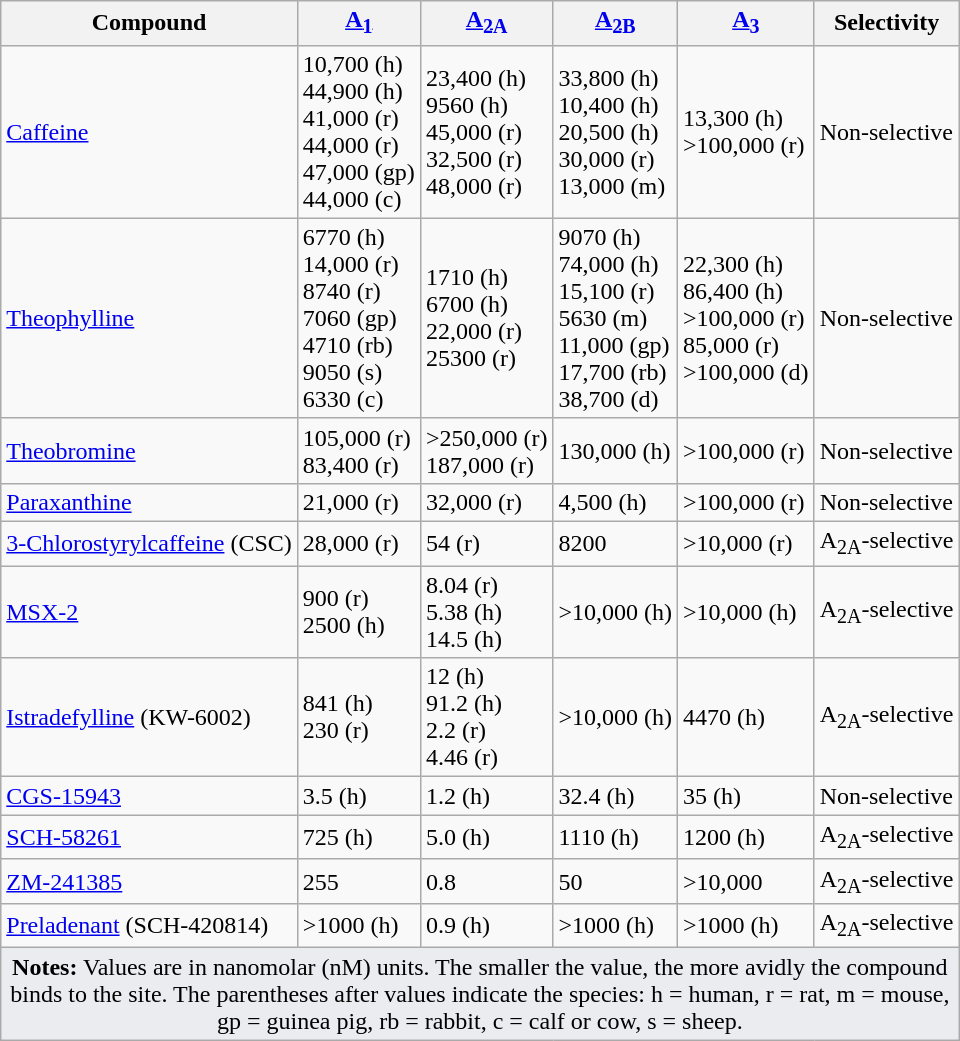<table class="wikitable">
<tr>
<th>Compound</th>
<th><a href='#'>A<sub>1</sub></a></th>
<th><a href='#'>A<sub>2A</sub></a></th>
<th><a href='#'>A<sub>2B</sub></a></th>
<th><a href='#'>A<sub>3</sub></a></th>
<th>Selectivity</th>
</tr>
<tr>
<td><a href='#'>Caffeine</a></td>
<td>10,700 (h)<br>44,900 (h)<br>41,000 (r)<br>44,000 (r)<br>47,000 (gp)<br>44,000 (c)</td>
<td>23,400 (h)<br>9560 (h)<br>45,000 (r)<br>32,500 (r)<br>48,000 (r)</td>
<td>33,800 (h)<br>10,400 (h)<br>20,500 (h)<br>30,000 (r)<br>13,000 (m)</td>
<td>13,300 (h)<br>>100,000 (r)</td>
<td>Non-selective</td>
</tr>
<tr>
<td><a href='#'>Theophylline</a></td>
<td>6770 (h)<br>14,000 (r)<br>8740 (r)<br>7060 (gp)<br>4710 (rb)<br>9050 (s)<br>6330 (c)</td>
<td>1710 (h)<br>6700 (h)<br>22,000 (r)<br>25300 (r)</td>
<td>9070 (h)<br>74,000 (h)<br>15,100 (r)<br>5630 (m)<br>11,000 (gp)<br>17,700 (rb)<br>38,700 (d)</td>
<td>22,300 (h)<br>86,400 (h)<br>>100,000 (r)<br>85,000 (r)<br>>100,000 (d)</td>
<td>Non-selective</td>
</tr>
<tr>
<td><a href='#'>Theobromine</a></td>
<td>105,000 (r)<br>83,400 (r)</td>
<td>>250,000 (r)<br>187,000 (r)</td>
<td>130,000 (h)</td>
<td>>100,000 (r)</td>
<td>Non-selective</td>
</tr>
<tr>
<td><a href='#'>Paraxanthine</a></td>
<td>21,000 (r)</td>
<td>32,000 (r)</td>
<td>4,500 (h)</td>
<td>>100,000 (r)</td>
<td>Non-selective</td>
</tr>
<tr>
<td><a href='#'>3-Chlorostyrylcaffeine</a> (CSC)</td>
<td>28,000 (r)</td>
<td>54 (r)</td>
<td>8200</td>
<td>>10,000 (r)</td>
<td>A<sub>2A</sub>-selective</td>
</tr>
<tr>
<td><a href='#'>MSX-2</a></td>
<td>900 (r)<br>2500 (h)</td>
<td>8.04 (r)<br>5.38 (h)<br>14.5 (h)</td>
<td>>10,000 (h)</td>
<td>>10,000 (h)</td>
<td>A<sub>2A</sub>-selective</td>
</tr>
<tr>
<td><a href='#'>Istradefylline</a> (KW-6002)</td>
<td>841 (h)<br>230 (r)</td>
<td>12 (h)<br>91.2 (h)<br>2.2 (r)<br>4.46 (r)</td>
<td>>10,000 (h)</td>
<td>4470 (h)</td>
<td>A<sub>2A</sub>-selective</td>
</tr>
<tr>
<td><a href='#'>CGS-15943</a></td>
<td>3.5 (h)</td>
<td>1.2 (h)</td>
<td>32.4 (h)</td>
<td>35 (h)</td>
<td>Non-selective</td>
</tr>
<tr>
<td><a href='#'>SCH-58261</a></td>
<td>725 (h)</td>
<td>5.0 (h)</td>
<td>1110 (h)</td>
<td>1200 (h)</td>
<td>A<sub>2A</sub>-selective</td>
</tr>
<tr>
<td><a href='#'>ZM-241385</a></td>
<td>255</td>
<td>0.8</td>
<td>50</td>
<td>>10,000</td>
<td>A<sub>2A</sub>-selective</td>
</tr>
<tr>
<td><a href='#'>Preladenant</a> (SCH-420814)</td>
<td>>1000 (h)</td>
<td>0.9 (h)</td>
<td>>1000 (h)</td>
<td>>1000 (h)</td>
<td>A<sub>2A</sub>-selective</td>
</tr>
<tr>
<td colspan="6" style="width: 1px; background-color:#eaecf0; text-align: center;"><strong>Notes:</strong> Values are in nanomolar (nM) units. The smaller the value, the more avidly the compound binds to the site. The parentheses after values indicate the species: h = human, r = rat, m = mouse, gp = guinea pig, rb = rabbit, c = calf or cow, s = sheep.</td>
</tr>
</table>
